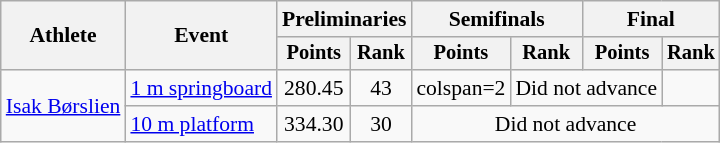<table class="wikitable" style="text-align:center; font-size:90%;">
<tr>
<th rowspan=2>Athlete</th>
<th rowspan=2>Event</th>
<th colspan=2>Preliminaries</th>
<th colspan=2>Semifinals</th>
<th colspan=2>Final</th>
</tr>
<tr style="font-size:95%">
<th>Points</th>
<th>Rank</th>
<th>Points</th>
<th>Rank</th>
<th>Points</th>
<th>Rank</th>
</tr>
<tr>
<td align=left rowspan=2><a href='#'>Isak Børslien</a></td>
<td align=left><a href='#'>1 m springboard</a></td>
<td>280.45</td>
<td>43</td>
<td>colspan=2 </td>
<td colspan=2>Did not advance</td>
</tr>
<tr>
<td align=left><a href='#'>10 m platform</a></td>
<td>334.30</td>
<td>30</td>
<td colspan=4>Did not advance</td>
</tr>
</table>
